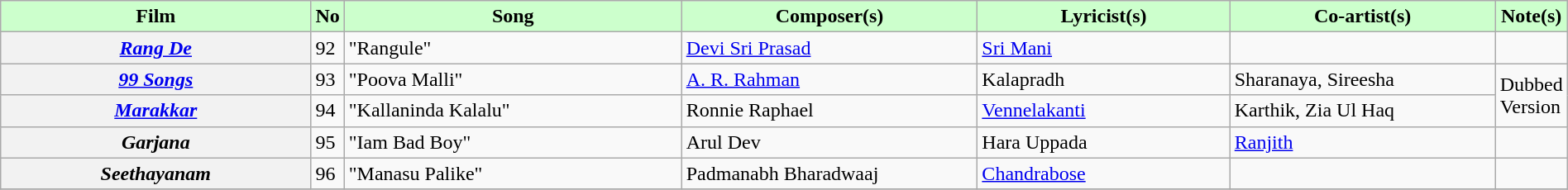<table class="wikitable plainrowheaders" width="100%" textcolor:#000;">
<tr style="background:#cfc; text-align:center;">
<td scope="col" width="21%"><strong>Film</strong></td>
<td><strong>No</strong></td>
<td scope="col" width=23%><strong>Song</strong></td>
<td scope="col" width=20%><strong>Composer(s)</strong></td>
<td scope="col" width=17%><strong>Lyricist(s)</strong></td>
<td scope="col" width=18%><strong>Co-artist(s)</strong></td>
<td scope="col" width=19%><strong>Note(s)</strong></td>
</tr>
<tr>
<th><em><a href='#'>Rang De</a></em></th>
<td>92</td>
<td>"Rangule"</td>
<td><a href='#'>Devi Sri Prasad</a></td>
<td><a href='#'>Sri Mani</a></td>
<td></td>
<td></td>
</tr>
<tr>
<th><em><a href='#'>99 Songs</a></em></th>
<td>93</td>
<td>"Poova Malli"</td>
<td><a href='#'>A. R. Rahman</a></td>
<td>Kalapradh</td>
<td>Sharanaya, Sireesha</td>
<td rowspan="2">Dubbed Version</td>
</tr>
<tr>
<th><em><a href='#'>Marakkar</a></em></th>
<td>94</td>
<td>"Kallaninda Kalalu"</td>
<td>Ronnie Raphael</td>
<td><a href='#'>Vennelakanti</a></td>
<td>Karthik, Zia Ul Haq</td>
</tr>
<tr>
<th><em>Garjana</em></th>
<td>95</td>
<td>"Iam Bad Boy"</td>
<td>Arul Dev</td>
<td>Hara Uppada</td>
<td><a href='#'>Ranjith</a></td>
<td></td>
</tr>
<tr>
<th><em>Seethayanam</em></th>
<td>96</td>
<td>"Manasu Palike"</td>
<td>Padmanabh Bharadwaaj</td>
<td><a href='#'>Chandrabose</a></td>
<td></td>
<td></td>
</tr>
<tr>
</tr>
</table>
